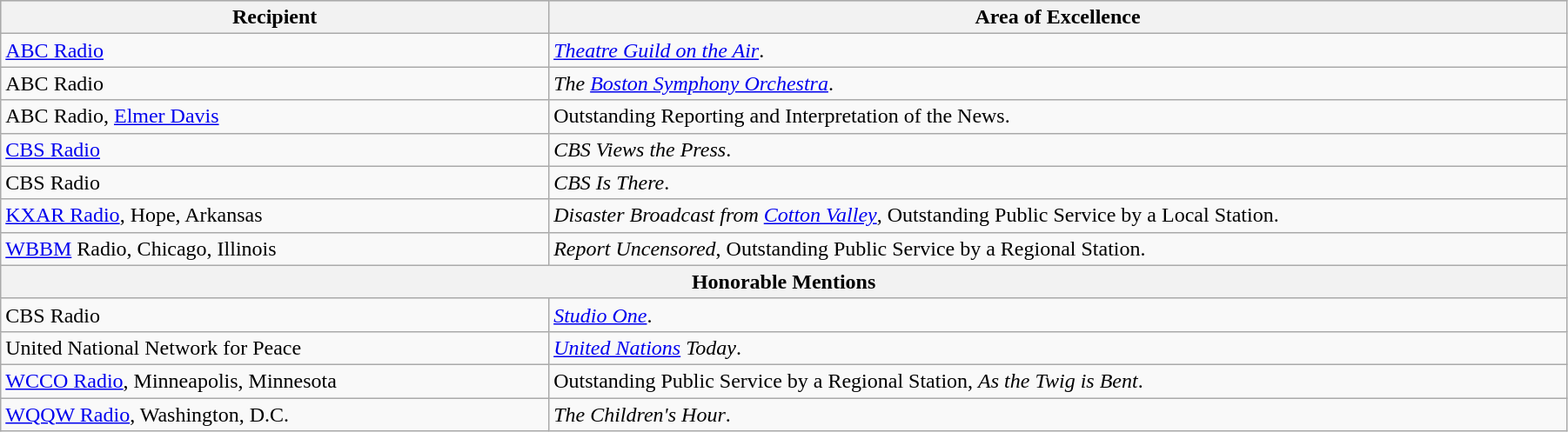<table class="wikitable" style="width:95%">
<tr bgcolor="#CCCCCC">
<th width=35%>Recipient</th>
<th width=65%>Area of Excellence</th>
</tr>
<tr>
<td rowspan="1"><a href='#'>ABC Radio</a></td>
<td><em><a href='#'>Theatre Guild on the Air</a></em>.</td>
</tr>
<tr>
<td rowspan="1">ABC Radio</td>
<td><em>The <a href='#'>Boston Symphony Orchestra</a></em>.</td>
</tr>
<tr>
<td rowspan="1">ABC Radio, <a href='#'>Elmer Davis</a></td>
<td>Outstanding Reporting and Interpretation of the News.</td>
</tr>
<tr>
<td rowspan="1"><a href='#'>CBS Radio</a></td>
<td><em>CBS Views the Press</em>.</td>
</tr>
<tr>
<td rowspan="1">CBS Radio</td>
<td><em>CBS Is There</em>.</td>
</tr>
<tr>
<td rowspan="1"><a href='#'>KXAR Radio</a>, Hope, Arkansas</td>
<td><em>Disaster Broadcast from <a href='#'>Cotton Valley</a></em>, Outstanding Public Service by a Local Station.</td>
</tr>
<tr>
<td rowspan="1"><a href='#'>WBBM</a> Radio, Chicago, Illinois</td>
<td><em>Report Uncensored</em>, Outstanding Public Service by a Regional Station.</td>
</tr>
<tr>
<th colspan="2">Honorable Mentions</th>
</tr>
<tr>
<td rowspan="1">CBS Radio</td>
<td><em><a href='#'>Studio One</a></em>.</td>
</tr>
<tr>
<td rowspan="1">United National Network for Peace</td>
<td><em><a href='#'>United Nations</a> Today</em>.</td>
</tr>
<tr>
<td rowspan="1"><a href='#'>WCCO Radio</a>, Minneapolis, Minnesota</td>
<td>Outstanding Public Service by a Regional Station, <em>As the Twig is Bent</em>.</td>
</tr>
<tr>
<td rowspan="1"><a href='#'>WQQW Radio</a>, Washington, D.C.</td>
<td><em>The Children's Hour</em>.</td>
</tr>
</table>
